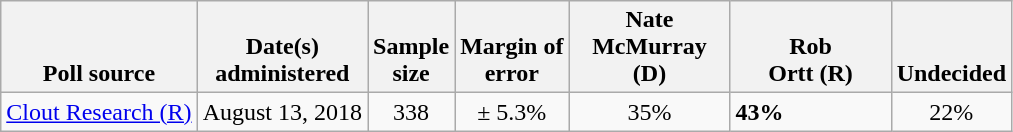<table class="wikitable">
<tr valign= bottom>
<th>Poll source</th>
<th>Date(s)<br>administered</th>
<th>Sample<br>size</th>
<th>Margin of<br>error</th>
<th style="width:100px;">Nate<br>McMurray (D)</th>
<th style="width:100px;">Rob<br>Ortt (R)</th>
<th>Undecided</th>
</tr>
<tr>
<td><a href='#'>Clout Research (R)</a></td>
<td align=center>August 13, 2018</td>
<td align=center>338</td>
<td align=center>± 5.3%</td>
<td align=center>35%</td>
<td><strong>43%</strong></td>
<td align=center>22%</td>
</tr>
</table>
